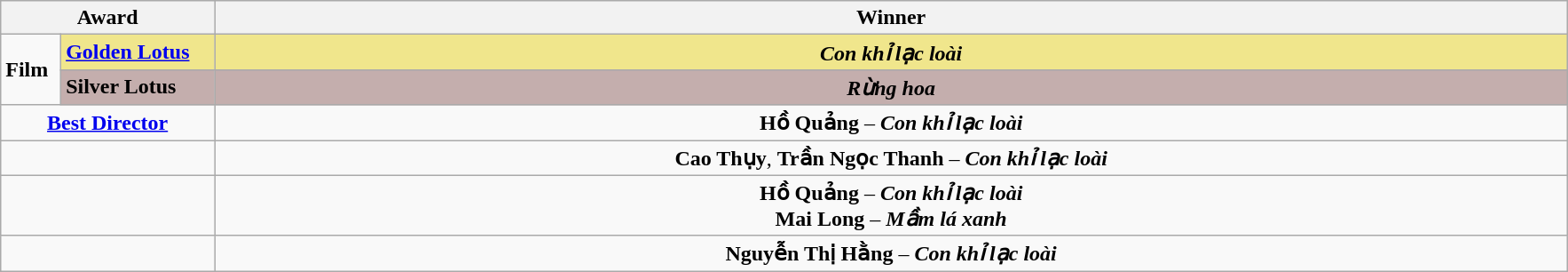<table class=wikitable>
<tr>
<th width="12%" colspan="2">Award</th>
<th width="76%">Winner</th>
</tr>
<tr>
<td rowspan="2"><strong>Film</strong></td>
<td style="background:#F0E68C"><strong><a href='#'>Golden Lotus</a></strong></td>
<td style="background:#F0E68C" align=center><strong><em>Con khỉ lạc loài</em></strong></td>
</tr>
<tr>
<td style="background:#C4AEAD"><strong>Silver Lotus</strong></td>
<td style="background:#C4AEAD" align=center><strong><em>Rừng hoa</em></strong></td>
</tr>
<tr>
<td colspan="2" align=center><strong><a href='#'>Best Director</a></strong></td>
<td align=center><strong>Hồ Quảng</strong> – <strong><em>Con khỉ lạc loài</em></strong></td>
</tr>
<tr>
<td colspan="2" align=center><strong></strong></td>
<td align=center><strong>Cao Thụy</strong>, <strong>Trần Ngọc Thanh</strong> – <strong><em>Con khỉ lạc loài</em></strong></td>
</tr>
<tr>
<td colspan="2" align=center><strong></strong></td>
<td align=center><strong>Hồ Quảng</strong> – <strong><em>Con khỉ lạc loài</em></strong><br><strong>Mai Long</strong> – <strong><em>Mầm lá xanh</em></strong></td>
</tr>
<tr>
<td colspan="2" align=center><strong></strong></td>
<td align=center><strong>Nguyễn Thị Hằng</strong> – <strong><em>Con khỉ lạc loài</em></strong></td>
</tr>
</table>
